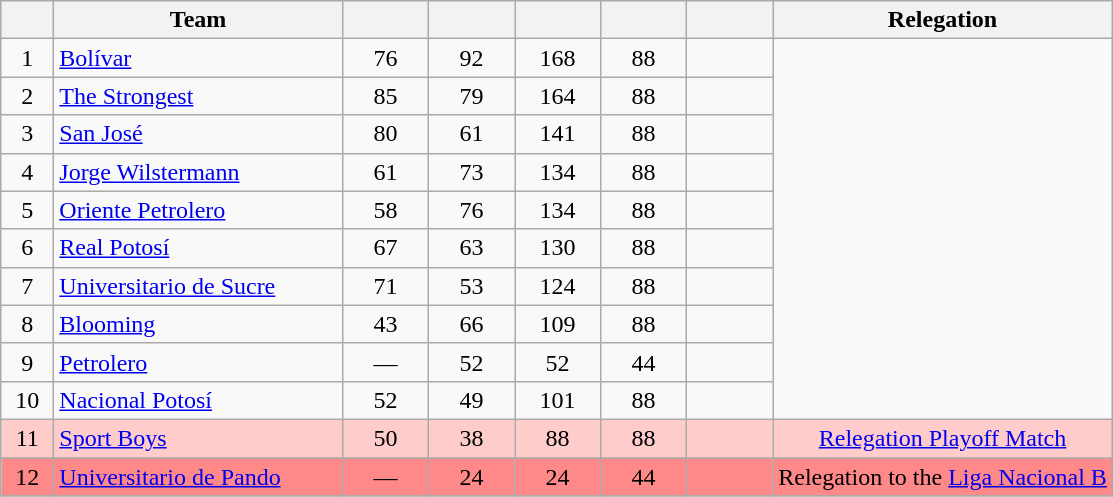<table class="wikitable" style="text-align: center;">
<tr>
<th width=28><br></th>
<th width=185>Team</th>
<th width=50></th>
<th width=50></th>
<th width=50></th>
<th width=50></th>
<th width=50><br></th>
<th>Relegation</th>
</tr>
<tr>
<td>1</td>
<td align="left"><a href='#'>Bolívar</a></td>
<td>76</td>
<td>92</td>
<td>168</td>
<td>88</td>
<td><strong></strong></td>
</tr>
<tr>
<td>2</td>
<td align="left"><a href='#'>The Strongest</a></td>
<td>85</td>
<td>79</td>
<td>164</td>
<td>88</td>
<td><strong></strong></td>
</tr>
<tr>
<td>3</td>
<td align="left"><a href='#'>San José</a></td>
<td>80</td>
<td>61</td>
<td>141</td>
<td>88</td>
<td><strong></strong></td>
</tr>
<tr>
<td>4</td>
<td align="left"><a href='#'>Jorge Wilstermann</a></td>
<td>61</td>
<td>73</td>
<td>134</td>
<td>88</td>
<td><strong></strong></td>
</tr>
<tr>
<td>5</td>
<td align="left"><a href='#'>Oriente Petrolero</a></td>
<td>58</td>
<td>76</td>
<td>134</td>
<td>88</td>
<td><strong></strong></td>
</tr>
<tr>
<td>6</td>
<td align="left"><a href='#'>Real Potosí</a></td>
<td>67</td>
<td>63</td>
<td>130</td>
<td>88</td>
<td><strong></strong></td>
</tr>
<tr>
<td>7</td>
<td align="left"><a href='#'>Universitario de Sucre</a></td>
<td>71</td>
<td>53</td>
<td>124</td>
<td>88</td>
<td><strong></strong></td>
</tr>
<tr>
<td>8</td>
<td align="left"><a href='#'>Blooming</a></td>
<td>43</td>
<td>66</td>
<td>109</td>
<td>88</td>
<td><strong></strong></td>
</tr>
<tr>
<td>9</td>
<td align="left"><a href='#'>Petrolero</a></td>
<td>—</td>
<td>52</td>
<td>52</td>
<td>44</td>
<td><strong></strong></td>
</tr>
<tr>
<td>10</td>
<td align="left"><a href='#'>Nacional Potosí</a></td>
<td>52</td>
<td>49</td>
<td>101</td>
<td>88</td>
<td><strong></strong></td>
</tr>
<tr bgcolor=#FFCCCC>
<td>11</td>
<td align="left"><a href='#'>Sport Boys</a></td>
<td>50</td>
<td>38</td>
<td>88</td>
<td>88</td>
<td><strong></strong></td>
<td rowspan=1><a href='#'>Relegation Playoff Match</a></td>
</tr>
<tr bgcolor=#FF8888>
<td>12</td>
<td align="left"><a href='#'>Universitario de Pando</a></td>
<td>—</td>
<td>24</td>
<td>24</td>
<td>44</td>
<td><strong></strong></td>
<td rowspan=1>Relegation to the <a href='#'>Liga Nacional B</a></td>
</tr>
<tr>
</tr>
</table>
